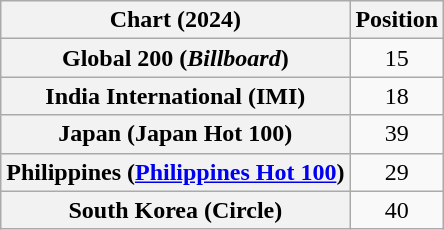<table class="wikitable sortable plainrowheaders" style="text-align:center">
<tr>
<th scope="col">Chart (2024)</th>
<th scope="col">Position</th>
</tr>
<tr>
<th scope="row">Global 200 (<em>Billboard</em>)</th>
<td>15</td>
</tr>
<tr>
<th scope="row">India International (IMI)</th>
<td>18</td>
</tr>
<tr>
<th scope="row">Japan (Japan Hot 100)</th>
<td>39</td>
</tr>
<tr>
<th scope="row">Philippines (<a href='#'>Philippines Hot 100</a>)</th>
<td>29</td>
</tr>
<tr>
<th scope="row">South Korea (Circle)</th>
<td>40</td>
</tr>
</table>
